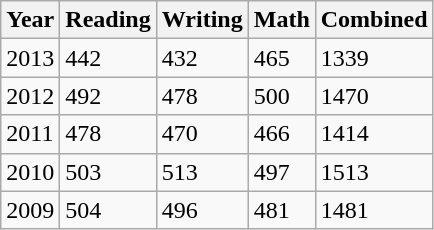<table class="wikitable">
<tr>
<th>Year</th>
<th>Reading</th>
<th>Writing</th>
<th>Math</th>
<th>Combined</th>
</tr>
<tr>
<td>2013</td>
<td>442</td>
<td>432</td>
<td>465</td>
<td>1339</td>
</tr>
<tr>
<td>2012</td>
<td>492</td>
<td>478</td>
<td>500</td>
<td>1470</td>
</tr>
<tr>
<td>2011</td>
<td>478</td>
<td>470</td>
<td>466</td>
<td>1414</td>
</tr>
<tr>
<td>2010</td>
<td>503</td>
<td>513</td>
<td>497</td>
<td>1513</td>
</tr>
<tr>
<td>2009</td>
<td>504</td>
<td>496</td>
<td>481</td>
<td>1481</td>
</tr>
</table>
